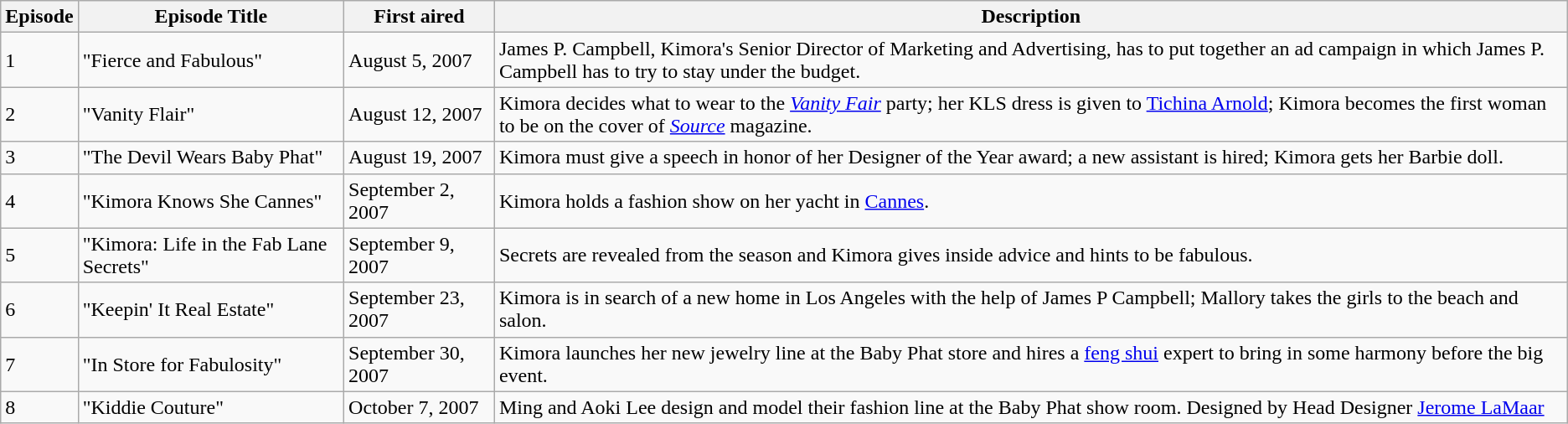<table class="wikitable">
<tr>
<th>Episode</th>
<th>Episode Title</th>
<th>First aired</th>
<th>Description</th>
</tr>
<tr>
<td>1</td>
<td>"Fierce and Fabulous"</td>
<td>August 5, 2007</td>
<td>James P. Campbell, Kimora's Senior Director of Marketing and Advertising, has to put together an ad campaign in which James P. Campbell  has to try to stay under the budget.</td>
</tr>
<tr>
<td>2</td>
<td>"Vanity Flair"</td>
<td>August 12, 2007</td>
<td>Kimora decides what to wear to the <em><a href='#'>Vanity Fair</a></em> party; her KLS dress is given to <a href='#'>Tichina Arnold</a>; Kimora becomes the first woman to be on the cover of <em><a href='#'>Source</a></em> magazine.</td>
</tr>
<tr>
<td>3</td>
<td>"The Devil Wears Baby Phat"</td>
<td>August 19, 2007</td>
<td>Kimora must give a speech in honor of her Designer of the Year award; a new assistant is hired; Kimora gets her Barbie doll.</td>
</tr>
<tr>
<td>4</td>
<td>"Kimora Knows She Cannes"</td>
<td>September 2, 2007</td>
<td>Kimora holds a fashion show on her yacht in <a href='#'>Cannes</a>.</td>
</tr>
<tr>
<td>5</td>
<td>"Kimora: Life in the Fab Lane Secrets"</td>
<td>September 9, 2007</td>
<td>Secrets are revealed from the season and Kimora gives inside advice and hints to be fabulous.</td>
</tr>
<tr>
<td>6</td>
<td>"Keepin' It Real Estate"</td>
<td>September 23, 2007</td>
<td>Kimora is in search of a new home in Los Angeles with the help of James P Campbell; Mallory takes the girls to the beach and salon.</td>
</tr>
<tr>
<td>7</td>
<td>"In Store for Fabulosity"</td>
<td>September 30, 2007</td>
<td>Kimora launches her new jewelry line at the Baby Phat store and hires a <a href='#'>feng shui</a> expert to bring in some harmony before the big event.</td>
</tr>
<tr>
<td>8</td>
<td>"Kiddie Couture"</td>
<td>October 7, 2007</td>
<td>Ming and Aoki Lee design and model their fashion line at the Baby Phat show room. Designed by Head Designer <a href='#'>Jerome LaMaar</a></td>
</tr>
</table>
